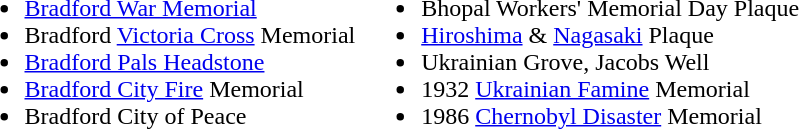<table>
<tr>
<td valign="top"><br><ul><li><a href='#'>Bradford War Memorial</a></li><li>Bradford <a href='#'>Victoria Cross</a> Memorial</li><li><a href='#'>Bradford Pals Headstone</a></li><li><a href='#'>Bradford City Fire</a> Memorial</li><li>Bradford City of Peace</li></ul></td>
<td valign="top"><br><ul><li>Bhopal Workers' Memorial Day Plaque</li><li><a href='#'>Hiroshima</a> & <a href='#'>Nagasaki</a> Plaque</li><li>Ukrainian Grove, Jacobs Well</li><li>1932 <a href='#'>Ukrainian Famine</a> Memorial</li><li>1986 <a href='#'>Chernobyl Disaster</a> Memorial</li></ul></td>
</tr>
</table>
